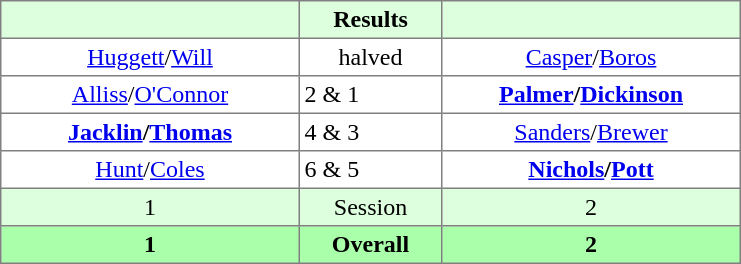<table border="1" cellpadding="3" style="border-collapse:collapse; text-align:center;">
<tr style="background:#dfd;">
<th style="width:12em;"></th>
<th style="width:5.5em;">Results</th>
<th style="width:12em;"></th>
</tr>
<tr>
<td><a href='#'>Huggett</a>/<a href='#'>Will</a></td>
<td>halved</td>
<td><a href='#'>Casper</a>/<a href='#'>Boros</a></td>
</tr>
<tr>
<td><a href='#'>Alliss</a>/<a href='#'>O'Connor</a></td>
<td align=left> 2 & 1</td>
<td><strong><a href='#'>Palmer</a>/<a href='#'>Dickinson</a></strong></td>
</tr>
<tr>
<td><strong><a href='#'>Jacklin</a>/<a href='#'>Thomas</a></strong></td>
<td align=left> 4 & 3</td>
<td><a href='#'>Sanders</a>/<a href='#'>Brewer</a></td>
</tr>
<tr>
<td><a href='#'>Hunt</a>/<a href='#'>Coles</a></td>
<td align=left> 6 & 5</td>
<td><strong><a href='#'>Nichols</a>/<a href='#'>Pott</a></strong></td>
</tr>
<tr style="background:#dfd;">
<td>1</td>
<td>Session</td>
<td>2</td>
</tr>
<tr style="background:#afa;">
<th>1</th>
<th>Overall</th>
<th>2</th>
</tr>
</table>
